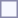<table style="border:1px solid #8888aa; background-color:#f7f8ff; padding:5px; font-size:95%; margin: 0px 12px 12px 0px;">
</table>
